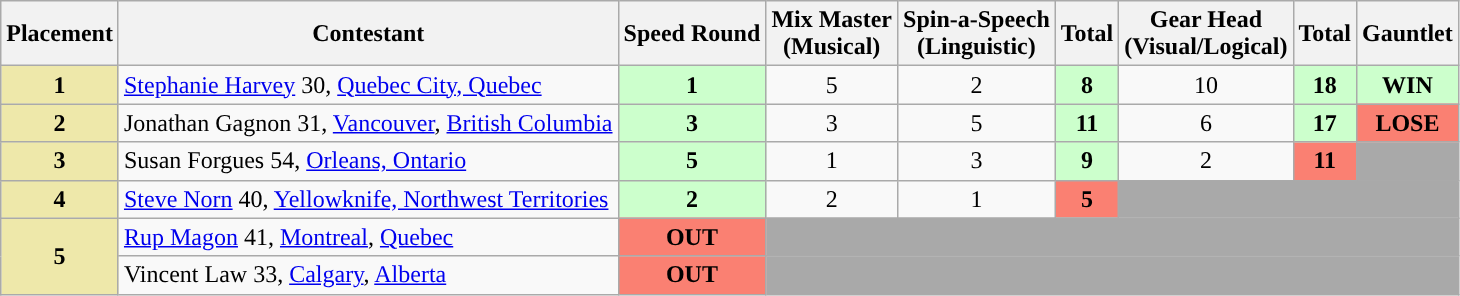<table class="wikitable" style="text-align:center;">
<tr>
<th>Placement</th>
<th>Contestant</th>
<th>Speed Round</th>
<th>Mix Master<br>(Musical)</th>
<th>Spin-a-Speech<br>(Linguistic)</th>
<th>Total</th>
<th>Gear Head<br>(Visual/Logical)</th>
<th>Total</th>
<th>Gauntlet</th>
</tr>
<tr>
<td bgcolor="palegoldenrod"><strong>1</strong></td>
<td align="left"><a href='#'>Stephanie Harvey</a> 30, <a href='#'>Quebec City, Quebec</a></td>
<td bgcolor="#cfc"><strong>1</strong></td>
<td>5</td>
<td>2</td>
<td bgcolor="#cfc"><strong>8</strong></td>
<td>10</td>
<td bgcolor="#cfc"><strong>18</strong></td>
<td bgcolor="#cfc"><strong>WIN</strong></td>
</tr>
<tr>
<td bgcolor="palegoldenrod"><strong>2</strong></td>
<td align="left">Jonathan Gagnon 31, <a href='#'>Vancouver</a>, <a href='#'>British Columbia</a></td>
<td bgcolor="#cfc"><strong>3</strong></td>
<td>3</td>
<td>5</td>
<td bgcolor="#cfc"><strong>11</strong></td>
<td>6</td>
<td bgcolor="#cfc"><strong>17</strong></td>
<td bgcolor="salmon"><strong>LOSE</strong></td>
</tr>
<tr>
<td bgcolor="palegoldenrod"><strong>3</strong></td>
<td align="left">Susan Forgues 54, <a href='#'>Orleans, Ontario</a></td>
<td bgcolor="#cfc"><strong>5</strong></td>
<td>1</td>
<td>3</td>
<td bgcolor="#cfc"><strong>9</strong></td>
<td>2</td>
<td bgcolor="salmon"><strong>11</strong></td>
<td bgcolor=darkgrey></td>
</tr>
<tr>
<td bgcolor="palegoldenrod"><strong>4</strong></td>
<td align="left"><a href='#'>Steve Norn</a> 40, <a href='#'>Yellowknife, Northwest Territories</a></td>
<td bgcolor="#cfc"><strong>2</strong></td>
<td>2</td>
<td>1</td>
<td bgcolor="salmon"><strong>5</strong></td>
<td colspan="4" bgcolor=darkgrey></td>
</tr>
<tr>
<td rowspan="2" bgcolor="palegoldenrod"><strong>5</strong></td>
<td align="left"><a href='#'>Rup Magon</a> 41, <a href='#'>Montreal</a>, <a href='#'>Quebec</a></td>
<td bgcolor="salmon"><strong>OUT</strong></td>
<td colspan="6" bgcolor=darkgrey></td>
</tr>
<tr>
<td align="left">Vincent Law 33, <a href='#'>Calgary</a>, <a href='#'>Alberta</a></td>
<td bgcolor="salmon"><strong>OUT</strong></td>
<td colspan="6" bgcolor=darkgrey></td>
</tr>
</table>
